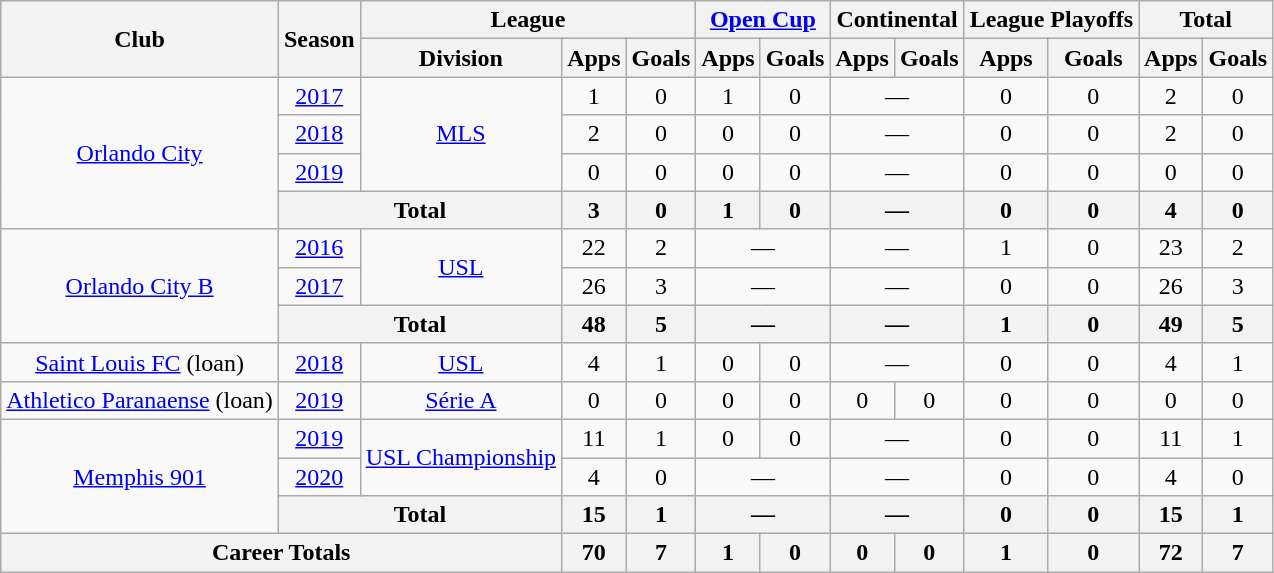<table class="wikitable" style="text-align:center;">
<tr>
<th rowspan="2">Club</th>
<th rowspan="2">Season</th>
<th colspan="3">League</th>
<th colspan="2"><a href='#'>Open Cup</a></th>
<th colspan="2">Continental</th>
<th colspan="2">League Playoffs</th>
<th colspan="2">Total</th>
</tr>
<tr>
<th>Division</th>
<th>Apps</th>
<th>Goals</th>
<th>Apps</th>
<th>Goals</th>
<th>Apps</th>
<th>Goals</th>
<th>Apps</th>
<th>Goals</th>
<th>Apps</th>
<th>Goals</th>
</tr>
<tr>
<td rowspan="4"><a href='#'>Orlando City</a></td>
<td><a href='#'>2017</a></td>
<td rowspan="3"><a href='#'>MLS</a></td>
<td>1</td>
<td>0</td>
<td>1</td>
<td>0</td>
<td colspan="2">—</td>
<td>0</td>
<td>0</td>
<td>2</td>
<td>0</td>
</tr>
<tr>
<td><a href='#'>2018</a></td>
<td>2</td>
<td>0</td>
<td>0</td>
<td>0</td>
<td colspan="2">—</td>
<td>0</td>
<td>0</td>
<td>2</td>
<td>0</td>
</tr>
<tr>
<td><a href='#'>2019</a></td>
<td>0</td>
<td>0</td>
<td>0</td>
<td>0</td>
<td colspan="2">—</td>
<td>0</td>
<td>0</td>
<td>0</td>
<td>0</td>
</tr>
<tr>
<th colspan="2">Total</th>
<th>3</th>
<th>0</th>
<th>1</th>
<th>0</th>
<th colspan="2">—</th>
<th>0</th>
<th>0</th>
<th>4</th>
<th>0</th>
</tr>
<tr>
<td rowspan="3"><a href='#'>Orlando City B</a></td>
<td><a href='#'>2016</a></td>
<td rowspan="2"><a href='#'>USL</a></td>
<td>22</td>
<td>2</td>
<td colspan="2">—</td>
<td colspan="2">—</td>
<td>1</td>
<td>0</td>
<td>23</td>
<td>2</td>
</tr>
<tr>
<td><a href='#'>2017</a></td>
<td>26</td>
<td>3</td>
<td colspan="2">—</td>
<td colspan="2">—</td>
<td>0</td>
<td>0</td>
<td>26</td>
<td>3</td>
</tr>
<tr>
<th colspan="2">Total</th>
<th>48</th>
<th>5</th>
<th colspan="2">—</th>
<th colspan="2">—</th>
<th>1</th>
<th>0</th>
<th>49</th>
<th>5</th>
</tr>
<tr>
<td><a href='#'>Saint Louis FC</a> (loan)</td>
<td><a href='#'>2018</a></td>
<td><a href='#'>USL</a></td>
<td>4</td>
<td>1</td>
<td>0</td>
<td>0</td>
<td colspan="2">—</td>
<td>0</td>
<td>0</td>
<td>4</td>
<td>1</td>
</tr>
<tr>
<td><a href='#'>Athletico Paranaense</a> (loan)</td>
<td><a href='#'>2019</a></td>
<td><a href='#'>Série A</a></td>
<td>0</td>
<td>0</td>
<td>0</td>
<td>0</td>
<td>0</td>
<td>0</td>
<td>0</td>
<td>0</td>
<td>0</td>
<td>0</td>
</tr>
<tr>
<td rowspan="3"><a href='#'>Memphis 901</a></td>
<td><a href='#'>2019</a></td>
<td rowspan="2"><a href='#'>USL Championship</a></td>
<td>11</td>
<td>1</td>
<td>0</td>
<td>0</td>
<td colspan="2">—</td>
<td>0</td>
<td>0</td>
<td>11</td>
<td>1</td>
</tr>
<tr>
<td><a href='#'>2020</a></td>
<td>4</td>
<td>0</td>
<td colspan="2">—</td>
<td colspan="2">—</td>
<td>0</td>
<td>0</td>
<td>4</td>
<td>0</td>
</tr>
<tr>
<th colspan="2">Total</th>
<th>15</th>
<th>1</th>
<th colspan="2">—</th>
<th colspan="2">—</th>
<th>0</th>
<th>0</th>
<th>15</th>
<th>1</th>
</tr>
<tr>
<th colspan="3">Career Totals</th>
<th>70</th>
<th>7</th>
<th>1</th>
<th>0</th>
<th>0</th>
<th>0</th>
<th>1</th>
<th>0</th>
<th>72</th>
<th>7</th>
</tr>
</table>
